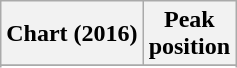<table class="wikitable sortable plainrowheaders" style="text-align:center">
<tr>
<th scope="col">Chart (2016)</th>
<th scope="col">Peak<br> position</th>
</tr>
<tr>
</tr>
<tr>
</tr>
</table>
